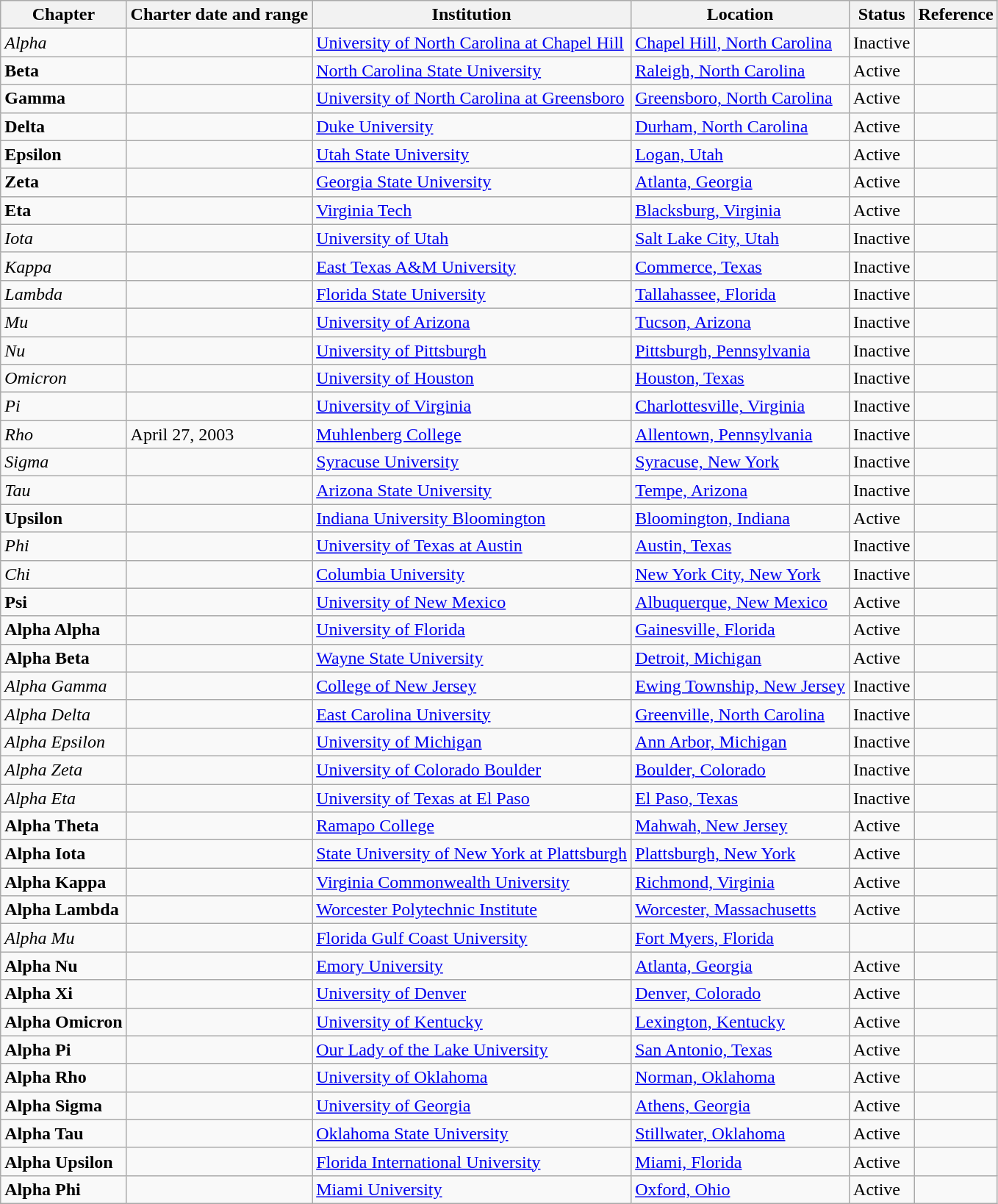<table class="wikitable sortable">
<tr>
<th>Chapter</th>
<th>Charter date and range</th>
<th>Institution</th>
<th>Location</th>
<th>Status</th>
<th>Reference</th>
</tr>
<tr>
<td><em>Alpha</em></td>
<td></td>
<td><a href='#'>University of North Carolina at Chapel Hill</a></td>
<td><a href='#'>Chapel Hill, North Carolina</a></td>
<td>Inactive</td>
<td></td>
</tr>
<tr>
<td><strong>Beta</strong></td>
<td></td>
<td><a href='#'>North Carolina State University</a></td>
<td><a href='#'>Raleigh, North Carolina</a></td>
<td>Active</td>
<td></td>
</tr>
<tr>
<td><strong>Gamma</strong></td>
<td></td>
<td><a href='#'>University of North Carolina at Greensboro</a></td>
<td><a href='#'>Greensboro, North Carolina</a></td>
<td>Active</td>
<td></td>
</tr>
<tr>
<td><strong>Delta</strong></td>
<td></td>
<td><a href='#'>Duke University</a></td>
<td><a href='#'>Durham, North Carolina</a></td>
<td>Active</td>
<td></td>
</tr>
<tr>
<td><strong>Epsilon</strong></td>
<td></td>
<td><a href='#'>Utah State University</a></td>
<td><a href='#'>Logan, Utah</a></td>
<td>Active</td>
<td></td>
</tr>
<tr>
<td><strong>Zeta</strong></td>
<td></td>
<td><a href='#'>Georgia State University</a></td>
<td><a href='#'>Atlanta, Georgia</a></td>
<td>Active</td>
<td></td>
</tr>
<tr>
<td><strong>Eta</strong></td>
<td></td>
<td><a href='#'>Virginia Tech</a></td>
<td><a href='#'>Blacksburg, Virginia</a></td>
<td>Active</td>
<td></td>
</tr>
<tr>
<td><em>Iota</em></td>
<td></td>
<td><a href='#'>University of Utah</a></td>
<td><a href='#'>Salt Lake City, Utah</a></td>
<td>Inactive</td>
<td></td>
</tr>
<tr>
<td><em>Kappa</em></td>
<td></td>
<td><a href='#'>East Texas A&M University</a></td>
<td><a href='#'>Commerce, Texas</a></td>
<td>Inactive</td>
<td></td>
</tr>
<tr>
<td><em>Lambda</em></td>
<td></td>
<td><a href='#'>Florida State University</a></td>
<td><a href='#'>Tallahassee, Florida</a></td>
<td>Inactive</td>
<td></td>
</tr>
<tr>
<td><em>Mu</em></td>
<td></td>
<td><a href='#'>University of Arizona</a></td>
<td><a href='#'>Tucson, Arizona</a></td>
<td>Inactive</td>
<td></td>
</tr>
<tr>
<td><em>Nu</em></td>
<td></td>
<td><a href='#'>University of Pittsburgh</a></td>
<td><a href='#'>Pittsburgh, Pennsylvania</a></td>
<td>Inactive</td>
<td></td>
</tr>
<tr>
<td><em>Omicron</em></td>
<td></td>
<td><a href='#'>University of Houston</a></td>
<td><a href='#'>Houston, Texas</a></td>
<td>Inactive</td>
<td></td>
</tr>
<tr>
<td><em>Pi</em></td>
<td></td>
<td><a href='#'>University of Virginia</a></td>
<td><a href='#'>Charlottesville, Virginia</a></td>
<td>Inactive</td>
<td></td>
</tr>
<tr>
<td><em>Rho</em></td>
<td>April 27, 2003</td>
<td><a href='#'>Muhlenberg College</a></td>
<td><a href='#'>Allentown, Pennsylvania</a></td>
<td>Inactive</td>
<td></td>
</tr>
<tr>
<td><em>Sigma</em></td>
<td></td>
<td><a href='#'>Syracuse University</a></td>
<td><a href='#'>Syracuse, New York</a></td>
<td>Inactive</td>
<td></td>
</tr>
<tr>
<td><em>Tau</em></td>
<td></td>
<td><a href='#'>Arizona State University</a></td>
<td><a href='#'>Tempe, Arizona</a></td>
<td>Inactive</td>
<td></td>
</tr>
<tr>
<td><strong>Upsilon</strong></td>
<td></td>
<td><a href='#'>Indiana University Bloomington</a></td>
<td><a href='#'>Bloomington, Indiana</a></td>
<td>Active</td>
<td></td>
</tr>
<tr>
<td><em>Phi</em></td>
<td></td>
<td><a href='#'>University of Texas at Austin</a></td>
<td><a href='#'>Austin, Texas</a></td>
<td>Inactive</td>
<td></td>
</tr>
<tr>
<td><em>Chi</em></td>
<td></td>
<td><a href='#'>Columbia University</a></td>
<td><a href='#'>New York City, New York</a></td>
<td>Inactive</td>
<td></td>
</tr>
<tr>
<td><strong>Psi</strong></td>
<td></td>
<td><a href='#'>University of New Mexico</a></td>
<td><a href='#'>Albuquerque, New Mexico</a></td>
<td>Active</td>
<td></td>
</tr>
<tr>
<td><strong>Alpha Alpha</strong></td>
<td></td>
<td><a href='#'>University of Florida</a></td>
<td><a href='#'>Gainesville, Florida</a></td>
<td>Active</td>
<td></td>
</tr>
<tr>
<td><strong>Alpha Beta</strong></td>
<td></td>
<td><a href='#'>Wayne State University</a></td>
<td><a href='#'>Detroit, Michigan</a></td>
<td>Active</td>
<td></td>
</tr>
<tr>
<td><em>Alpha Gamma</em></td>
<td></td>
<td><a href='#'>College of New Jersey</a></td>
<td><a href='#'>Ewing Township, New Jersey</a></td>
<td>Inactive</td>
<td></td>
</tr>
<tr>
<td><em>Alpha Delta</em></td>
<td></td>
<td><a href='#'>East Carolina University</a></td>
<td><a href='#'>Greenville, North Carolina</a></td>
<td>Inactive</td>
<td></td>
</tr>
<tr>
<td><em>Alpha Epsilon</em></td>
<td></td>
<td><a href='#'>University of Michigan</a></td>
<td><a href='#'>Ann Arbor, Michigan</a></td>
<td>Inactive</td>
<td></td>
</tr>
<tr>
<td><em>Alpha Zeta</em></td>
<td></td>
<td><a href='#'>University of Colorado Boulder</a></td>
<td><a href='#'>Boulder, Colorado</a></td>
<td>Inactive</td>
<td></td>
</tr>
<tr>
<td><em>Alpha Eta</em></td>
<td></td>
<td><a href='#'>University of Texas at El Paso</a></td>
<td><a href='#'>El Paso, Texas</a></td>
<td>Inactive</td>
<td></td>
</tr>
<tr>
<td><strong>Alpha Theta</strong></td>
<td></td>
<td><a href='#'>Ramapo College</a></td>
<td><a href='#'>Mahwah, New Jersey</a></td>
<td>Active</td>
<td></td>
</tr>
<tr>
<td><strong>Alpha Iota</strong></td>
<td></td>
<td><a href='#'>State University of New York at Plattsburgh</a></td>
<td><a href='#'>Plattsburgh, New York</a></td>
<td>Active</td>
<td></td>
</tr>
<tr>
<td><strong>Alpha Kappa</strong></td>
<td></td>
<td><a href='#'>Virginia Commonwealth University</a></td>
<td><a href='#'>Richmond, Virginia</a></td>
<td>Active</td>
<td></td>
</tr>
<tr>
<td><strong>Alpha Lambda</strong></td>
<td></td>
<td><a href='#'>Worcester Polytechnic Institute</a></td>
<td><a href='#'>Worcester, Massachusetts</a></td>
<td>Active</td>
<td></td>
</tr>
<tr>
<td><em>Alpha Mu</em></td>
<td></td>
<td><a href='#'>Florida Gulf Coast University</a></td>
<td><a href='#'>Fort Myers, Florida</a></td>
<td></td>
<td></td>
</tr>
<tr>
<td><strong>Alpha Nu</strong></td>
<td></td>
<td><a href='#'>Emory University</a></td>
<td><a href='#'>Atlanta, Georgia</a></td>
<td>Active</td>
<td></td>
</tr>
<tr>
<td><strong>Alpha Xi</strong></td>
<td></td>
<td><a href='#'>University of Denver</a></td>
<td><a href='#'>Denver, Colorado</a></td>
<td>Active</td>
<td></td>
</tr>
<tr>
<td><strong>Alpha Omicron</strong></td>
<td></td>
<td><a href='#'>University of Kentucky</a></td>
<td><a href='#'>Lexington, Kentucky</a></td>
<td>Active</td>
<td></td>
</tr>
<tr>
<td><strong>Alpha Pi</strong></td>
<td></td>
<td><a href='#'>Our Lady of the Lake University</a></td>
<td><a href='#'>San Antonio, Texas</a></td>
<td>Active</td>
<td></td>
</tr>
<tr>
<td><strong>Alpha Rho</strong></td>
<td></td>
<td><a href='#'>University of Oklahoma</a></td>
<td><a href='#'>Norman, Oklahoma</a></td>
<td>Active</td>
<td></td>
</tr>
<tr>
<td><strong>Alpha Sigma</strong></td>
<td></td>
<td><a href='#'>University of Georgia</a></td>
<td><a href='#'>Athens, Georgia</a></td>
<td>Active</td>
<td></td>
</tr>
<tr>
<td><strong>Alpha Tau</strong></td>
<td></td>
<td><a href='#'>Oklahoma State University</a></td>
<td><a href='#'>Stillwater, Oklahoma</a></td>
<td>Active</td>
<td></td>
</tr>
<tr>
<td><strong>Alpha Upsilon</strong></td>
<td></td>
<td><a href='#'>Florida International University</a></td>
<td><a href='#'>Miami, Florida</a></td>
<td>Active</td>
<td></td>
</tr>
<tr>
<td><strong>Alpha Phi</strong></td>
<td></td>
<td><a href='#'>Miami University</a></td>
<td><a href='#'>Oxford, Ohio</a></td>
<td>Active</td>
<td></td>
</tr>
</table>
